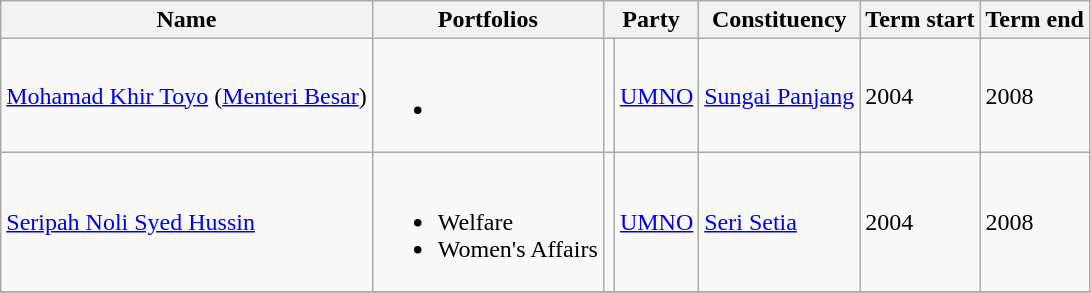<table class="wikitable">
<tr>
<th>Name</th>
<th>Portfolios</th>
<th colspan=2>Party</th>
<th>Constituency</th>
<th>Term start</th>
<th>Term end</th>
</tr>
<tr>
<td><a href='#'>Mohamad Khir Toyo</a> (<a href='#'>Menteri Besar</a>)</td>
<td><br><ul><li></li></ul></td>
<td bgcolor=></td>
<td><a href='#'>UMNO</a></td>
<td><a href='#'>Sungai Panjang</a></td>
<td>2004</td>
<td>2008</td>
</tr>
<tr>
<td><a href='#'>Seripah Noli Syed Hussin</a></td>
<td><br><ul><li>Welfare</li><li>Women's Affairs</li></ul></td>
<td bgcolor=></td>
<td><a href='#'>UMNO</a></td>
<td><a href='#'>Seri Setia</a></td>
<td>2004</td>
<td>2008</td>
</tr>
<tr>
</tr>
</table>
